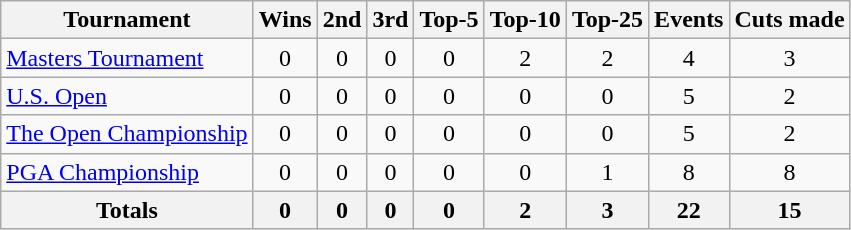<table class=wikitable style=text-align:center>
<tr>
<th>Tournament</th>
<th>Wins</th>
<th>2nd</th>
<th>3rd</th>
<th>Top-5</th>
<th>Top-10</th>
<th>Top-25</th>
<th>Events</th>
<th>Cuts made</th>
</tr>
<tr>
<td align=left><a href='#'>Masters Tournament</a></td>
<td>0</td>
<td>0</td>
<td>0</td>
<td>0</td>
<td>2</td>
<td>2</td>
<td>4</td>
<td>3</td>
</tr>
<tr>
<td align=left><a href='#'>U.S. Open</a></td>
<td>0</td>
<td>0</td>
<td>0</td>
<td>0</td>
<td>0</td>
<td>0</td>
<td>5</td>
<td>2</td>
</tr>
<tr>
<td align=left><a href='#'>The Open Championship</a></td>
<td>0</td>
<td>0</td>
<td>0</td>
<td>0</td>
<td>0</td>
<td>0</td>
<td>5</td>
<td>2</td>
</tr>
<tr>
<td align=left><a href='#'>PGA Championship</a></td>
<td>0</td>
<td>0</td>
<td>0</td>
<td>0</td>
<td>0</td>
<td>1</td>
<td>8</td>
<td>8</td>
</tr>
<tr>
<th>Totals</th>
<th>0</th>
<th>0</th>
<th>0</th>
<th>0</th>
<th>2</th>
<th>3</th>
<th>22</th>
<th>15</th>
</tr>
</table>
